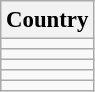<table class="wikitable" style="font-size:95%;">
<tr>
<th>Country</th>
</tr>
<tr>
<td></td>
</tr>
<tr>
<td></td>
</tr>
<tr>
<td></td>
</tr>
<tr>
<td></td>
</tr>
<tr>
<td></td>
</tr>
</table>
